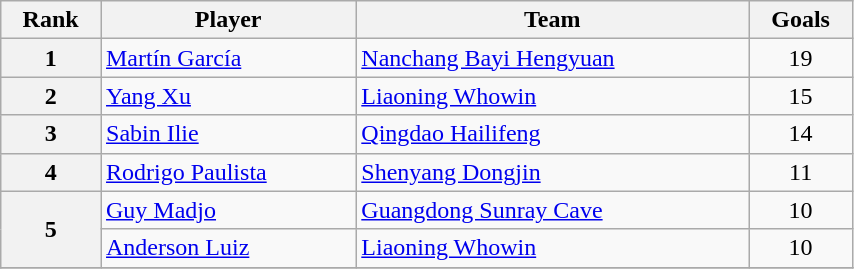<table width="45%" class="wikitable">
<tr>
<th>Rank</th>
<th>Player</th>
<th>Team</th>
<th>Goals</th>
</tr>
<tr>
<th rowspan=1 align=center>1</th>
<td> <a href='#'>Martín García</a></td>
<td><a href='#'>Nanchang Bayi Hengyuan</a></td>
<td align=center>19</td>
</tr>
<tr>
<th rowspan=1 align=center>2</th>
<td> <a href='#'>Yang Xu</a></td>
<td><a href='#'>Liaoning Whowin</a></td>
<td align=center>15</td>
</tr>
<tr>
<th rowspan=1 align=center>3</th>
<td> <a href='#'>Sabin Ilie</a></td>
<td><a href='#'>Qingdao Hailifeng</a></td>
<td align=center>14</td>
</tr>
<tr>
<th rowspan=1 align=center>4</th>
<td> <a href='#'>Rodrigo Paulista</a></td>
<td><a href='#'>Shenyang Dongjin</a></td>
<td align=center>11</td>
</tr>
<tr>
<th rowspan=2 align=center>5</th>
<td> <a href='#'>Guy Madjo</a></td>
<td><a href='#'>Guangdong Sunray Cave</a></td>
<td align=center>10</td>
</tr>
<tr>
<td> <a href='#'>Anderson Luiz</a></td>
<td><a href='#'>Liaoning Whowin</a></td>
<td align=center>10</td>
</tr>
<tr>
</tr>
</table>
